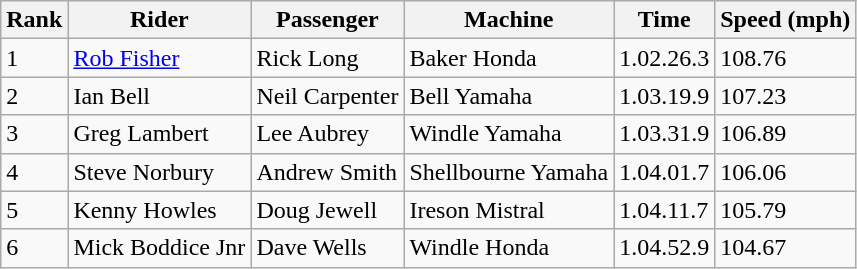<table class="wikitable">
<tr>
<th>Rank</th>
<th>Rider</th>
<th>Passenger</th>
<th>Machine</th>
<th>Time</th>
<th>Speed (mph)</th>
</tr>
<tr>
<td>1</td>
<td> <a href='#'>Rob Fisher</a></td>
<td>Rick Long</td>
<td>Baker Honda</td>
<td>1.02.26.3</td>
<td>108.76</td>
</tr>
<tr>
<td>2</td>
<td> Ian Bell</td>
<td>Neil Carpenter</td>
<td>Bell Yamaha</td>
<td>1.03.19.9</td>
<td>107.23</td>
</tr>
<tr>
<td>3</td>
<td> Greg Lambert</td>
<td>Lee Aubrey</td>
<td>Windle Yamaha</td>
<td>1.03.31.9</td>
<td>106.89</td>
</tr>
<tr>
<td>4</td>
<td> Steve Norbury</td>
<td>Andrew Smith</td>
<td>Shellbourne Yamaha</td>
<td>1.04.01.7</td>
<td>106.06</td>
</tr>
<tr>
<td>5</td>
<td> Kenny Howles</td>
<td>Doug Jewell</td>
<td>Ireson Mistral</td>
<td>1.04.11.7</td>
<td>105.79</td>
</tr>
<tr>
<td>6</td>
<td> Mick Boddice Jnr</td>
<td>Dave Wells</td>
<td>Windle Honda</td>
<td>1.04.52.9</td>
<td>104.67</td>
</tr>
</table>
